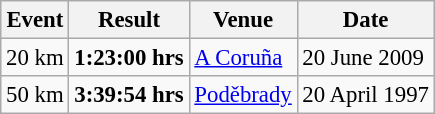<table class="wikitable" style="border-collapse: collapse; font-size: 95%;">
<tr>
<th>Event</th>
<th>Result</th>
<th>Venue</th>
<th>Date</th>
</tr>
<tr>
<td>20 km</td>
<td><strong>1:23:00 hrs </strong></td>
<td> <a href='#'>A Coruña</a></td>
<td>20 June 2009</td>
</tr>
<tr>
<td>50 km</td>
<td><strong>3:39:54 hrs</strong></td>
<td> <a href='#'>Poděbrady</a></td>
<td>20 April 1997</td>
</tr>
</table>
